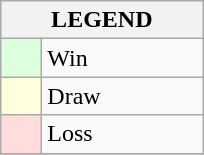<table class="wikitable" border="1">
<tr>
<th colspan="2">LEGEND</th>
</tr>
<tr>
<td style="background:#ddffdd;" width=20> </td>
<td width=100>Win</td>
</tr>
<tr>
<td style="background:#ffffdd"  width=20> </td>
<td width=100>Draw</td>
</tr>
<tr>
<td style="background:#ffdddd;" width=20> </td>
<td width=100>Loss</td>
</tr>
<tr>
</tr>
</table>
